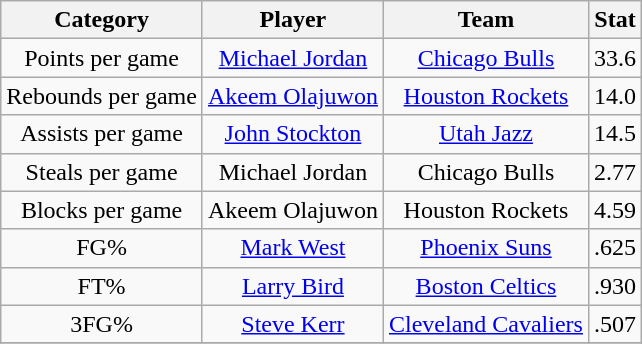<table class="wikitable" style="text-align:center">
<tr>
<th>Category</th>
<th>Player</th>
<th>Team</th>
<th>Stat</th>
</tr>
<tr>
<td>Points per game</td>
<td><a href='#'>Michael Jordan</a></td>
<td><a href='#'>Chicago Bulls</a></td>
<td>33.6</td>
</tr>
<tr>
<td>Rebounds per game</td>
<td><a href='#'>Akeem Olajuwon</a></td>
<td><a href='#'>Houston Rockets</a></td>
<td>14.0</td>
</tr>
<tr>
<td>Assists per game</td>
<td><a href='#'>John Stockton</a></td>
<td><a href='#'>Utah Jazz</a></td>
<td>14.5</td>
</tr>
<tr>
<td>Steals per game</td>
<td>Michael Jordan</td>
<td>Chicago Bulls</td>
<td>2.77</td>
</tr>
<tr>
<td>Blocks per game</td>
<td>Akeem Olajuwon</td>
<td>Houston Rockets</td>
<td>4.59</td>
</tr>
<tr>
<td>FG%</td>
<td><a href='#'>Mark West</a></td>
<td><a href='#'>Phoenix Suns</a></td>
<td>.625</td>
</tr>
<tr>
<td>FT%</td>
<td><a href='#'>Larry Bird</a></td>
<td><a href='#'>Boston Celtics</a></td>
<td>.930</td>
</tr>
<tr>
<td>3FG%</td>
<td><a href='#'>Steve Kerr</a></td>
<td><a href='#'>Cleveland Cavaliers</a></td>
<td>.507</td>
</tr>
<tr>
</tr>
</table>
